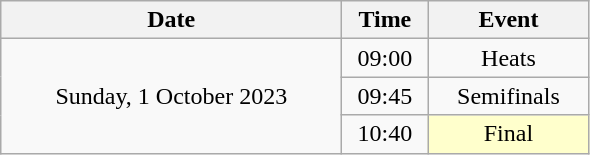<table class = "wikitable" style="text-align:center;">
<tr>
<th width=220>Date</th>
<th width=50>Time</th>
<th width=100>Event</th>
</tr>
<tr>
<td rowspan=3>Sunday, 1 October 2023</td>
<td>09:00</td>
<td>Heats</td>
</tr>
<tr>
<td>09:45</td>
<td>Semifinals</td>
</tr>
<tr>
<td>10:40</td>
<td bgcolor=ffffcc>Final</td>
</tr>
</table>
